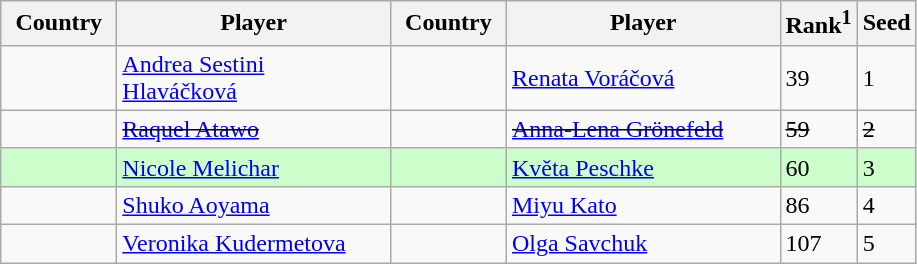<table class="sortable wikitable">
<tr>
<th width="70">Country</th>
<th width="175">Player</th>
<th width="70">Country</th>
<th width="175">Player</th>
<th>Rank<sup>1</sup></th>
<th>Seed</th>
</tr>
<tr>
<td></td>
<td><a href='#'>Andrea Sestini Hlaváčková</a></td>
<td></td>
<td><a href='#'>Renata Voráčová</a></td>
<td>39</td>
<td>1</td>
</tr>
<tr>
<td><s></s></td>
<td><s><a href='#'>Raquel Atawo</a></s></td>
<td><s></s></td>
<td><s><a href='#'>Anna-Lena Grönefeld</a></s></td>
<td><s>59</s></td>
<td><s>2</s></td>
</tr>
<tr style="background:#cfc;">
<td></td>
<td><a href='#'>Nicole Melichar</a></td>
<td></td>
<td><a href='#'>Květa Peschke</a></td>
<td>60</td>
<td>3</td>
</tr>
<tr>
<td></td>
<td><a href='#'>Shuko Aoyama</a></td>
<td></td>
<td><a href='#'>Miyu Kato</a></td>
<td>86</td>
<td>4</td>
</tr>
<tr>
<td></td>
<td><a href='#'>Veronika Kudermetova</a></td>
<td></td>
<td><a href='#'>Olga Savchuk</a></td>
<td>107</td>
<td>5</td>
</tr>
</table>
